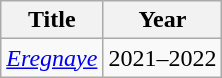<table class="wikitable mw-collapsible plainrowheaders" style="text-align:center;">
<tr>
<th>Title</th>
<th scope="col" style="padding:0 8px;">Year</th>
</tr>
<tr>
<td><em><a href='#'>Eregnaye</a></em></td>
<td>2021–2022</td>
</tr>
</table>
